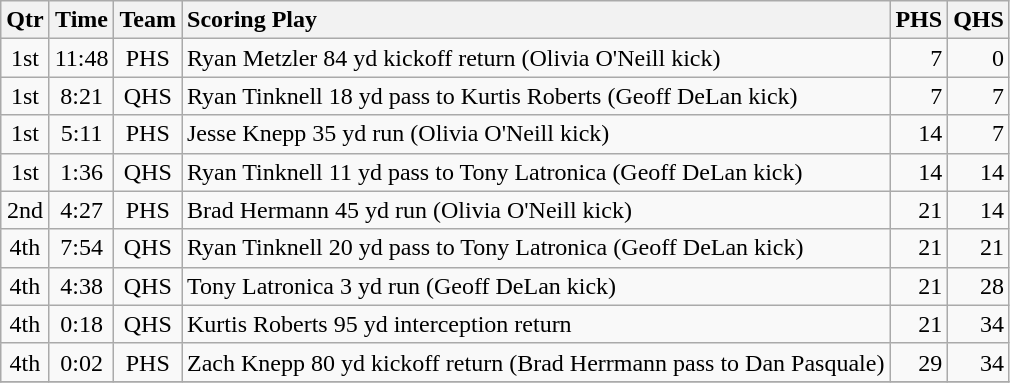<table class="wikitable">
<tr>
<th style="text-align: center;">Qtr</th>
<th style="text-align: center;">Time</th>
<th style="text-align: center;">Team</th>
<th style="text-align: left;">Scoring Play</th>
<th style="text-align: right;">PHS</th>
<th style="text-align: right;">QHS</th>
</tr>
<tr>
<td style="text-align: center;">1st</td>
<td style="text-align: center;">11:48</td>
<td style="text-align: center;">PHS</td>
<td style="text-align: left;">Ryan Metzler 84 yd kickoff return (Olivia O'Neill kick)</td>
<td style="text-align: right;">7</td>
<td style="text-align: right;">0</td>
</tr>
<tr>
<td style="text-align: center;">1st</td>
<td style="text-align: center;">8:21</td>
<td style="text-align: center;">QHS</td>
<td style="text-align: left;">Ryan Tinknell 18 yd pass to Kurtis Roberts (Geoff DeLan kick)</td>
<td style="text-align: right;">7</td>
<td style="text-align: right;">7</td>
</tr>
<tr>
<td style="text-align: center;">1st</td>
<td style="text-align: center;">5:11</td>
<td style="text-align: center;">PHS</td>
<td style="text-align: left;">Jesse Knepp 35 yd run (Olivia O'Neill kick)</td>
<td style="text-align: right;">14</td>
<td style="text-align: right;">7</td>
</tr>
<tr>
<td style="text-align: center;">1st</td>
<td style="text-align: center;">1:36</td>
<td style="text-align: center;">QHS</td>
<td style="text-align: left;">Ryan Tinknell 11 yd pass to Tony Latronica (Geoff DeLan kick)</td>
<td style="text-align: right;">14</td>
<td style="text-align: right;">14</td>
</tr>
<tr>
<td style="text-align: center;">2nd</td>
<td style="text-align: center;">4:27</td>
<td style="text-align: center;">PHS</td>
<td style="text-align: left;">Brad Hermann 45 yd run (Olivia O'Neill kick)</td>
<td style="text-align: right;">21</td>
<td style="text-align: right;">14</td>
</tr>
<tr>
<td style="text-align: center;">4th</td>
<td style="text-align: center;">7:54</td>
<td style="text-align: center;">QHS</td>
<td style="text-align: left;">Ryan Tinknell 20 yd pass to Tony Latronica (Geoff DeLan kick)</td>
<td style="text-align: right;">21</td>
<td style="text-align: right;">21</td>
</tr>
<tr>
<td style="text-align: center;">4th</td>
<td style="text-align: center;">4:38</td>
<td style="text-align: center;">QHS</td>
<td style="text-align: left;">Tony Latronica 3 yd run (Geoff DeLan kick)</td>
<td style="text-align: right;">21</td>
<td style="text-align: right;">28</td>
</tr>
<tr>
<td style="text-align: center;">4th</td>
<td style="text-align: center;">0:18</td>
<td style="text-align: center;">QHS</td>
<td style="text-align: left;">Kurtis Roberts 95 yd interception return</td>
<td style="text-align: right;">21</td>
<td style="text-align: right;">34</td>
</tr>
<tr>
<td style="text-align: center;">4th</td>
<td style="text-align: center;">0:02</td>
<td style="text-align: center;">PHS</td>
<td style="text-align: left;">Zach Knepp 80 yd kickoff return (Brad Herrmann pass to Dan Pasquale)</td>
<td style="text-align: right;">29</td>
<td style="text-align: right;">34</td>
</tr>
<tr>
</tr>
</table>
